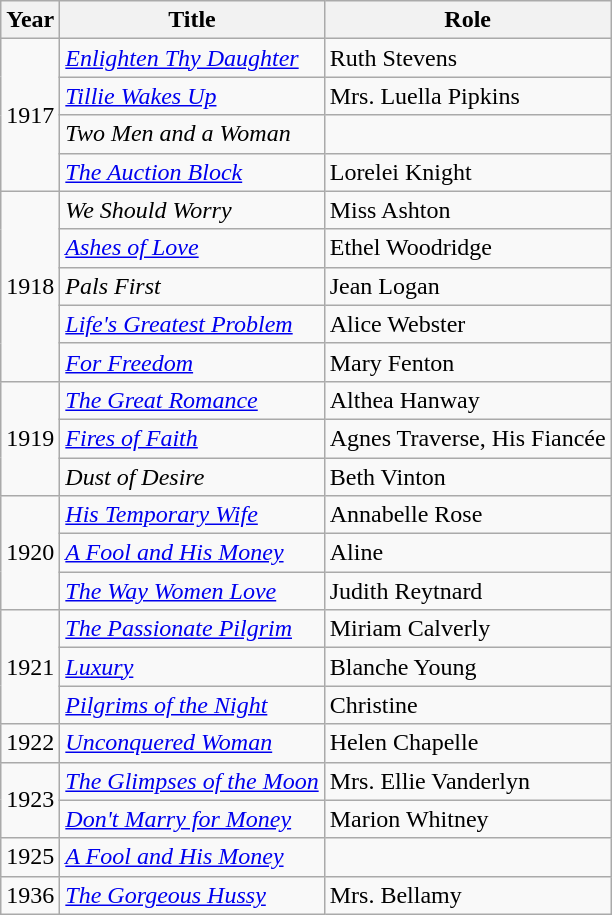<table class="wikitable">
<tr>
<th>Year</th>
<th>Title</th>
<th>Role</th>
</tr>
<tr>
<td rowspan=4>1917</td>
<td><em><a href='#'>Enlighten Thy Daughter</a></em></td>
<td>Ruth Stevens</td>
</tr>
<tr>
<td><em><a href='#'>Tillie Wakes Up</a></em></td>
<td>Mrs. Luella Pipkins</td>
</tr>
<tr>
<td><em>Two Men and a Woman</em></td>
<td></td>
</tr>
<tr>
<td><em><a href='#'>The Auction Block</a></em></td>
<td>Lorelei Knight</td>
</tr>
<tr>
<td rowspan=5>1918</td>
<td><em>We Should Worry</em></td>
<td>Miss Ashton</td>
</tr>
<tr>
<td><em><a href='#'>Ashes of Love</a></em></td>
<td>Ethel Woodridge</td>
</tr>
<tr>
<td><em>Pals First</em></td>
<td>Jean Logan</td>
</tr>
<tr>
<td><em><a href='#'>Life's Greatest Problem</a></em></td>
<td>Alice Webster</td>
</tr>
<tr>
<td><em><a href='#'>For Freedom</a></em></td>
<td>Mary Fenton</td>
</tr>
<tr>
<td rowspan=3>1919</td>
<td><em><a href='#'>The Great Romance</a></em></td>
<td>Althea Hanway</td>
</tr>
<tr>
<td><em><a href='#'>Fires of Faith</a></em></td>
<td>Agnes Traverse, His Fiancée</td>
</tr>
<tr>
<td><em>Dust of Desire</em></td>
<td>Beth Vinton</td>
</tr>
<tr>
<td rowspan=3>1920</td>
<td><em><a href='#'>His Temporary Wife</a></em></td>
<td>Annabelle Rose</td>
</tr>
<tr>
<td><em><a href='#'>A Fool and His Money</a></em></td>
<td>Aline</td>
</tr>
<tr>
<td><em><a href='#'>The Way Women Love</a></em></td>
<td>Judith Reytnard</td>
</tr>
<tr>
<td rowspan=3>1921</td>
<td><em><a href='#'>The Passionate Pilgrim</a></em></td>
<td>Miriam Calverly</td>
</tr>
<tr>
<td><em><a href='#'>Luxury</a></em></td>
<td>Blanche Young</td>
</tr>
<tr>
<td><em><a href='#'>Pilgrims of the Night</a></em></td>
<td>Christine</td>
</tr>
<tr>
<td>1922</td>
<td><em><a href='#'>Unconquered Woman</a></em></td>
<td>Helen Chapelle</td>
</tr>
<tr>
<td rowspan=2>1923</td>
<td><em><a href='#'>The Glimpses of the Moon</a></em></td>
<td>Mrs. Ellie Vanderlyn</td>
</tr>
<tr>
<td><em><a href='#'>Don't Marry for Money</a></em></td>
<td>Marion Whitney</td>
</tr>
<tr>
<td>1925</td>
<td><em><a href='#'>A Fool and His Money</a></em></td>
<td></td>
</tr>
<tr>
<td>1936</td>
<td><em><a href='#'>The Gorgeous Hussy</a></em></td>
<td>Mrs. Bellamy</td>
</tr>
</table>
